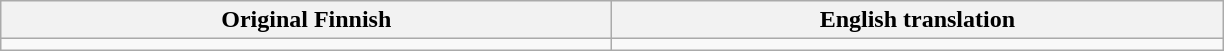<table class="wikitable">
<tr>
<th scope="col" width="400px">Original Finnish</th>
<th scope="col" width="400px">English translation</th>
</tr>
<tr>
<td></td>
<td></td>
</tr>
</table>
